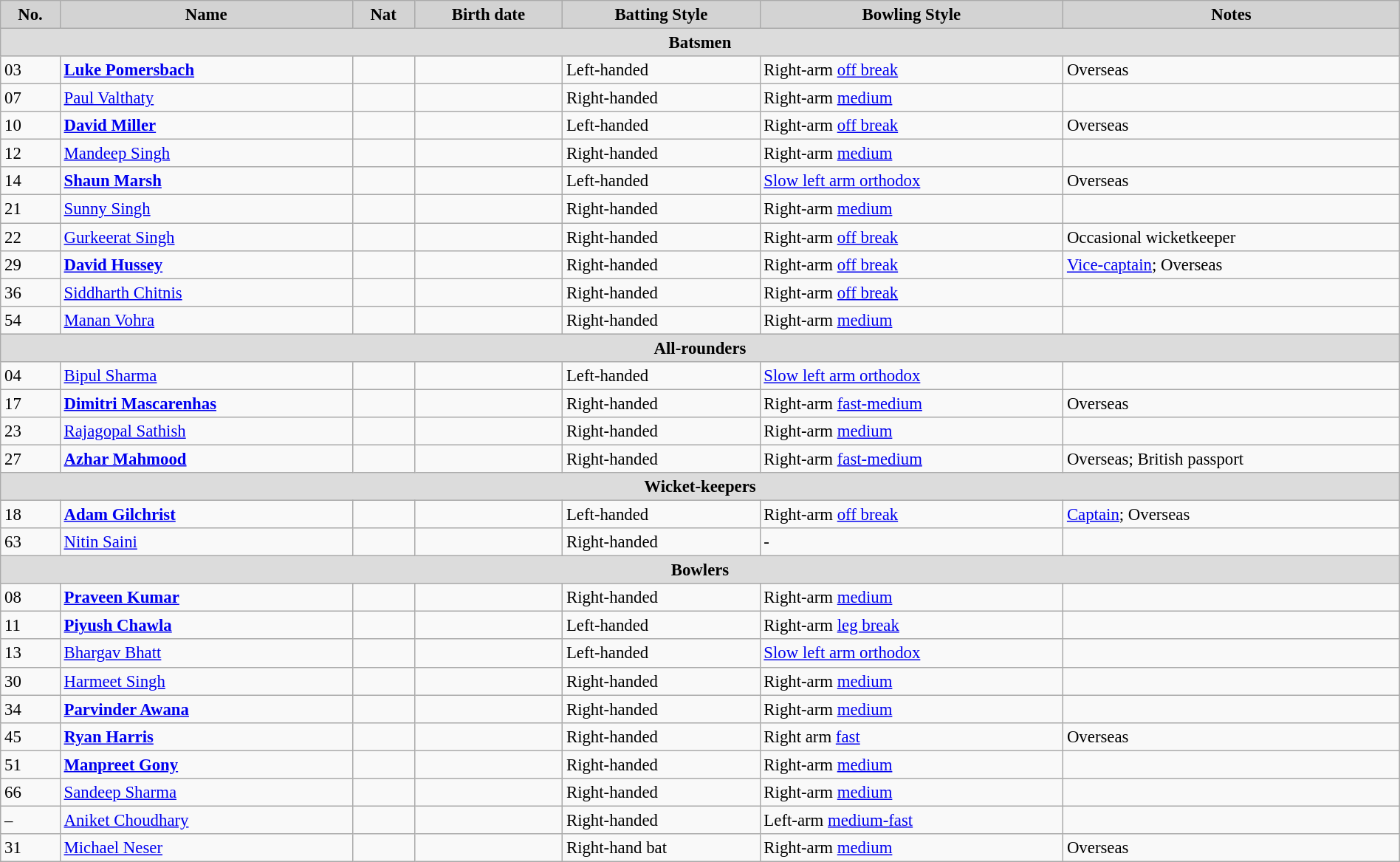<table class="wikitable"  style="font-size:95%; width:100%;">
<tr>
<th style="background:Lightgrey; color:Black; text-align:center;">No.</th>
<th style="background:Lightgrey; color:Black; text-align:center;">Name</th>
<th style="background:Lightgrey; color:Black; text-align:center;">Nat</th>
<th style="background:Lightgrey; color:Black; text-align:center;">Birth date</th>
<th style="background:Lightgrey; color:Black; text-align:center;">Batting Style</th>
<th style="background:Lightgrey; color:Black; text-align:center;">Bowling Style</th>
<th style="background:Lightgrey; color:Black; text-align:center;">Notes</th>
</tr>
<tr>
<th colspan="7"  style="background:#dcdcdc; text-align:center;">Batsmen</th>
</tr>
<tr>
<td>03</td>
<td><strong><a href='#'>Luke Pomersbach</a></strong></td>
<td style="text-align:center"></td>
<td></td>
<td>Left-handed</td>
<td>Right-arm <a href='#'>off break</a></td>
<td>Overseas</td>
</tr>
<tr>
<td>07</td>
<td><a href='#'>Paul Valthaty</a></td>
<td style="text-align:center"></td>
<td></td>
<td>Right-handed</td>
<td>Right-arm <a href='#'>medium</a></td>
<td></td>
</tr>
<tr>
<td>10</td>
<td><strong><a href='#'>David Miller</a></strong></td>
<td style="text-align:center"></td>
<td></td>
<td>Left-handed</td>
<td>Right-arm <a href='#'>off break</a></td>
<td>Overseas</td>
</tr>
<tr>
<td>12</td>
<td><a href='#'>Mandeep Singh</a></td>
<td style="text-align:center"></td>
<td></td>
<td>Right-handed</td>
<td>Right-arm <a href='#'>medium</a></td>
<td></td>
</tr>
<tr>
<td>14</td>
<td><strong><a href='#'>Shaun Marsh</a></strong></td>
<td style="text-align:center"></td>
<td></td>
<td>Left-handed</td>
<td><a href='#'>Slow left arm orthodox</a></td>
<td>Overseas</td>
</tr>
<tr>
<td>21</td>
<td><a href='#'>Sunny Singh</a></td>
<td style="text-align:center"></td>
<td></td>
<td>Right-handed</td>
<td>Right-arm <a href='#'>medium</a></td>
<td></td>
</tr>
<tr>
<td>22</td>
<td><a href='#'>Gurkeerat Singh</a></td>
<td style="text-align:center"></td>
<td></td>
<td>Right-handed</td>
<td>Right-arm <a href='#'>off break</a></td>
<td>Occasional wicketkeeper</td>
</tr>
<tr>
<td>29</td>
<td><strong><a href='#'>David Hussey</a></strong></td>
<td style="text-align:center"></td>
<td></td>
<td>Right-handed</td>
<td>Right-arm <a href='#'>off break</a></td>
<td><a href='#'>Vice-captain</a>; Overseas</td>
</tr>
<tr>
<td>36</td>
<td><a href='#'>Siddharth Chitnis</a></td>
<td style="text-align:center"></td>
<td></td>
<td>Right-handed</td>
<td>Right-arm <a href='#'>off break</a></td>
<td></td>
</tr>
<tr>
<td>54</td>
<td><a href='#'>Manan Vohra</a></td>
<td style="text-align:center"></td>
<td></td>
<td>Right-handed</td>
<td>Right-arm <a href='#'>medium</a></td>
<td></td>
</tr>
<tr>
<th colspan="7"  style="background:#dcdcdc; text-align:center;">All-rounders</th>
</tr>
<tr>
<td>04</td>
<td><a href='#'>Bipul Sharma</a></td>
<td style="text-align:center"></td>
<td></td>
<td>Left-handed</td>
<td><a href='#'>Slow left arm orthodox</a></td>
<td></td>
</tr>
<tr>
<td>17</td>
<td><strong><a href='#'>Dimitri Mascarenhas</a></strong></td>
<td style="text-align:center"></td>
<td></td>
<td>Right-handed</td>
<td>Right-arm <a href='#'>fast-medium</a></td>
<td>Overseas</td>
</tr>
<tr>
<td>23</td>
<td><a href='#'>Rajagopal Sathish</a></td>
<td style="text-align:center"></td>
<td></td>
<td>Right-handed</td>
<td>Right-arm <a href='#'>medium</a></td>
<td></td>
</tr>
<tr>
<td>27</td>
<td><strong><a href='#'>Azhar Mahmood</a></strong></td>
<td style="text-align:center"></td>
<td></td>
<td>Right-handed</td>
<td>Right-arm <a href='#'>fast-medium</a></td>
<td>Overseas; British passport</td>
</tr>
<tr>
<th colspan="7"  style="background:#dcdcdc; text-align:center;">Wicket-keepers</th>
</tr>
<tr>
<td>18</td>
<td><strong><a href='#'>Adam Gilchrist</a></strong></td>
<td style="text-align:center"></td>
<td></td>
<td>Left-handed</td>
<td>Right-arm <a href='#'>off break</a></td>
<td><a href='#'>Captain</a>; Overseas</td>
</tr>
<tr>
<td>63</td>
<td><a href='#'>Nitin Saini</a></td>
<td style="text-align:center"></td>
<td></td>
<td>Right-handed</td>
<td>-</td>
<td></td>
</tr>
<tr>
<th colspan="7"  style="background:#dcdcdc; text-align:center;">Bowlers</th>
</tr>
<tr>
<td>08</td>
<td><strong><a href='#'>Praveen Kumar</a></strong></td>
<td style="text-align:center"></td>
<td></td>
<td>Right-handed</td>
<td>Right-arm <a href='#'>medium</a></td>
<td></td>
</tr>
<tr>
<td>11</td>
<td><strong><a href='#'>Piyush Chawla</a></strong></td>
<td style="text-align:center"></td>
<td></td>
<td>Left-handed</td>
<td>Right-arm <a href='#'>leg break</a></td>
<td></td>
</tr>
<tr>
<td>13</td>
<td><a href='#'>Bhargav Bhatt</a></td>
<td style="text-align:center"></td>
<td></td>
<td>Left-handed</td>
<td><a href='#'>Slow left arm orthodox</a></td>
<td></td>
</tr>
<tr>
<td>30</td>
<td><a href='#'>Harmeet Singh</a></td>
<td style="text-align:center"></td>
<td></td>
<td>Right-handed</td>
<td>Right-arm <a href='#'>medium</a></td>
<td></td>
</tr>
<tr>
<td>34</td>
<td><strong><a href='#'>Parvinder Awana</a></strong></td>
<td style="text-align:center"></td>
<td></td>
<td>Right-handed</td>
<td>Right-arm <a href='#'>medium</a></td>
<td></td>
</tr>
<tr>
<td>45</td>
<td><strong><a href='#'>Ryan Harris</a></strong></td>
<td style="text-align:center"></td>
<td></td>
<td>Right-handed</td>
<td>Right arm <a href='#'>fast</a></td>
<td>Overseas</td>
</tr>
<tr>
<td>51</td>
<td><strong><a href='#'>Manpreet Gony</a></strong></td>
<td style="text-align:center"></td>
<td></td>
<td>Right-handed</td>
<td>Right-arm <a href='#'>medium</a></td>
<td></td>
</tr>
<tr>
<td>66</td>
<td><a href='#'>Sandeep Sharma</a></td>
<td style="text-align:center"></td>
<td></td>
<td>Right-handed</td>
<td>Right-arm <a href='#'>medium</a></td>
<td></td>
</tr>
<tr>
<td>–</td>
<td><a href='#'>Aniket Choudhary</a></td>
<td style="text-align:center"></td>
<td></td>
<td>Right-handed</td>
<td>Left-arm <a href='#'>medium-fast</a></td>
<td></td>
</tr>
<tr>
<td>31</td>
<td><a href='#'>Michael Neser</a></td>
<td style="text-align:center"></td>
<td></td>
<td>Right-hand bat</td>
<td>Right-arm <a href='#'>medium</a></td>
<td>Overseas</td>
</tr>
</table>
